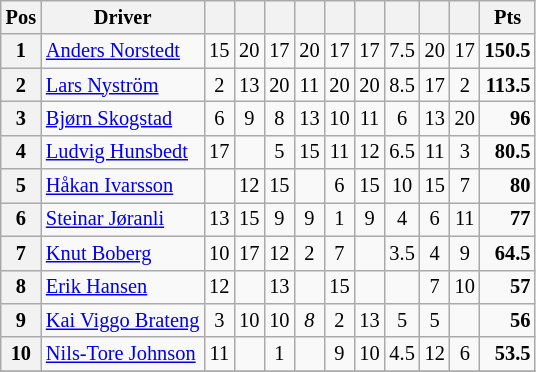<table class="wikitable" style="font-size: 85%; text-align: center;">
<tr valign="top">
<th valign="middle">Pos</th>
<th valign="middle">Driver</th>
<th></th>
<th></th>
<th></th>
<th></th>
<th></th>
<th></th>
<th></th>
<th></th>
<th></th>
<th valign="middle"> Pts </th>
</tr>
<tr>
<th>1</th>
<td align="left"> <a href='#'>Anders Norstedt</a></td>
<td>15</td>
<td>20</td>
<td>17</td>
<td>20</td>
<td>17</td>
<td>17</td>
<td>7.5</td>
<td>20</td>
<td>17</td>
<td align="right"><strong>150.5</strong></td>
</tr>
<tr>
<th>2</th>
<td align="left"> <a href='#'>Lars Nyström</a></td>
<td>2</td>
<td>13</td>
<td>20</td>
<td>11</td>
<td>20</td>
<td>20</td>
<td>8.5</td>
<td>17</td>
<td>2</td>
<td align="right"><strong>113.5</strong></td>
</tr>
<tr>
<th>3</th>
<td align="left"> <a href='#'>Bjørn Skogstad</a></td>
<td>6</td>
<td>9</td>
<td>8</td>
<td>13</td>
<td>10</td>
<td>11</td>
<td>6</td>
<td>13</td>
<td>20</td>
<td align="right"><strong>96</strong></td>
</tr>
<tr>
<th>4</th>
<td align="left"> <a href='#'>Ludvig Hunsbedt</a></td>
<td>17</td>
<td></td>
<td>5</td>
<td>15</td>
<td>11</td>
<td>12</td>
<td>6.5</td>
<td>11</td>
<td>3</td>
<td align="right"><strong>80.5</strong></td>
</tr>
<tr>
<th>5</th>
<td align="left"> <a href='#'>Håkan Ivarsson</a></td>
<td></td>
<td>12</td>
<td>15</td>
<td></td>
<td>6</td>
<td>15</td>
<td>10</td>
<td>15</td>
<td>7</td>
<td align="right"><strong>80</strong></td>
</tr>
<tr>
<th>6</th>
<td align="left"> <a href='#'>Steinar Jøranli</a></td>
<td>13</td>
<td>15</td>
<td>9</td>
<td>9</td>
<td>1</td>
<td>9</td>
<td>4</td>
<td>6</td>
<td>11</td>
<td align="right"><strong>77</strong></td>
</tr>
<tr>
<th>7</th>
<td align="left"> <a href='#'>Knut Boberg</a></td>
<td>10</td>
<td>17</td>
<td>12</td>
<td>2</td>
<td>7</td>
<td></td>
<td>3.5</td>
<td>4</td>
<td>9</td>
<td align="right"><strong>64.5</strong></td>
</tr>
<tr>
<th>8</th>
<td align="left"> <a href='#'>Erik Hansen</a></td>
<td>12</td>
<td></td>
<td>13</td>
<td></td>
<td>15</td>
<td></td>
<td></td>
<td>7</td>
<td>10</td>
<td align="right"><strong>57</strong></td>
</tr>
<tr>
<th>9</th>
<td align="left"> <a href='#'>Kai Viggo Brateng</a></td>
<td>3</td>
<td>10</td>
<td>10</td>
<td><em>8</em></td>
<td>2</td>
<td>13</td>
<td>5</td>
<td>5</td>
<td></td>
<td align="right"><strong>56</strong></td>
</tr>
<tr>
<th>10</th>
<td align="left"> <a href='#'>Nils-Tore Johnson</a></td>
<td>11</td>
<td></td>
<td>1</td>
<td></td>
<td>9</td>
<td>10</td>
<td>4.5</td>
<td>12</td>
<td>6</td>
<td align="right"><strong>53.5</strong></td>
</tr>
<tr>
</tr>
</table>
